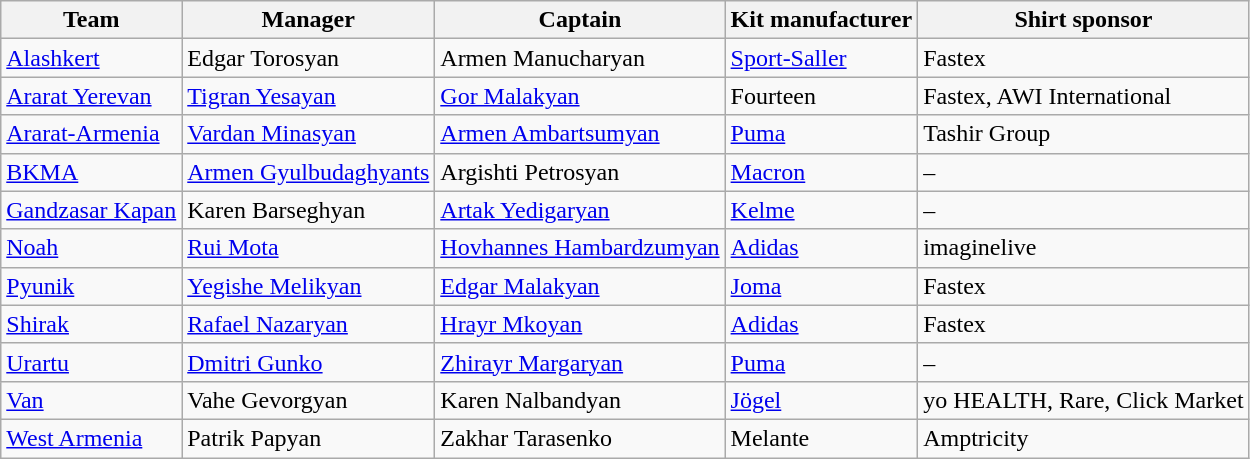<table class="wikitable sortable" style="text-align: left;">
<tr>
<th>Team</th>
<th>Manager</th>
<th>Captain</th>
<th>Kit manufacturer</th>
<th>Shirt sponsor</th>
</tr>
<tr>
<td><a href='#'>Alashkert</a></td>
<td> Edgar Torosyan</td>
<td> Armen Manucharyan</td>
<td> <a href='#'>Sport-Saller</a></td>
<td>Fastex</td>
</tr>
<tr>
<td><a href='#'>Ararat Yerevan</a></td>
<td> <a href='#'>Tigran Yesayan</a></td>
<td> <a href='#'>Gor Malakyan</a></td>
<td> Fourteen</td>
<td>Fastex, AWI International</td>
</tr>
<tr>
<td><a href='#'>Ararat-Armenia</a></td>
<td> <a href='#'>Vardan Minasyan</a></td>
<td> <a href='#'>Armen Ambartsumyan</a></td>
<td> <a href='#'>Puma</a></td>
<td>Tashir Group</td>
</tr>
<tr>
<td><a href='#'>BKMA</a></td>
<td> <a href='#'>Armen Gyulbudaghyants</a></td>
<td> Argishti Petrosyan</td>
<td> <a href='#'>Macron</a></td>
<td>–</td>
</tr>
<tr>
<td><a href='#'>Gandzasar Kapan</a></td>
<td> Karen Barseghyan</td>
<td> <a href='#'>Artak Yedigaryan</a></td>
<td> <a href='#'> Kelme</a></td>
<td>–</td>
</tr>
<tr>
<td><a href='#'>Noah</a></td>
<td> <a href='#'>Rui Mota</a></td>
<td> <a href='#'>Hovhannes Hambardzumyan</a></td>
<td> <a href='#'>Adidas</a></td>
<td>imaginelive</td>
</tr>
<tr>
<td><a href='#'>Pyunik</a></td>
<td> <a href='#'>Yegishe Melikyan</a></td>
<td> <a href='#'>Edgar Malakyan</a></td>
<td> <a href='#'>Joma</a></td>
<td>Fastex</td>
</tr>
<tr>
<td><a href='#'>Shirak</a></td>
<td> <a href='#'>Rafael Nazaryan</a></td>
<td> <a href='#'>Hrayr Mkoyan</a></td>
<td> <a href='#'>Adidas</a></td>
<td>Fastex</td>
</tr>
<tr>
<td><a href='#'>Urartu</a></td>
<td> <a href='#'>Dmitri Gunko</a></td>
<td> <a href='#'>Zhirayr Margaryan</a></td>
<td> <a href='#'>Puma</a></td>
<td>–</td>
</tr>
<tr>
<td><a href='#'>Van</a></td>
<td> Vahe Gevorgyan</td>
<td> Karen Nalbandyan</td>
<td> <a href='#'>Jögel</a></td>
<td>yo HEALTH, Rare, Click Market</td>
</tr>
<tr>
<td><a href='#'>West Armenia</a></td>
<td> Patrik Papyan</td>
<td> Zakhar Tarasenko</td>
<td> Melante</td>
<td>Amptricity</td>
</tr>
</table>
